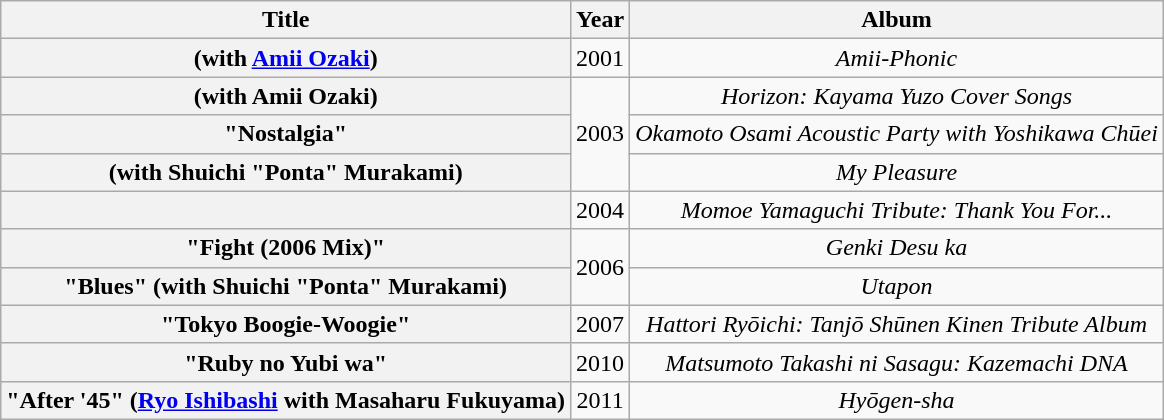<table class="wikitable plainrowheaders" style="text-align:center;">
<tr>
<th scope="col">Title</th>
<th scope="col">Year</th>
<th scope="col">Album</th>
</tr>
<tr>
<th scope="row"> <span>(with <a href='#'>Amii Ozaki</a>)</span></th>
<td>2001</td>
<td><em>Amii-Phonic</em></td>
</tr>
<tr>
<th scope="row"> <span>(with Amii Ozaki)</span></th>
<td rowspan="3">2003</td>
<td><em>Horizon: Kayama Yuzo Cover Songs</em></td>
</tr>
<tr>
<th scope="row">"Nostalgia"</th>
<td><em>Okamoto Osami Acoustic Party with Yoshikawa Chūei</em></td>
</tr>
<tr>
<th scope="row"> <span>(with Shuichi "Ponta" Murakami)</span></th>
<td><em>My Pleasure</em></td>
</tr>
<tr>
<th scope="row"></th>
<td>2004</td>
<td><em>Momoe Yamaguchi Tribute: Thank You For...</em></td>
</tr>
<tr>
<th scope="row">"Fight (2006 Mix)"</th>
<td rowspan="2">2006</td>
<td><em>Genki Desu ka</em></td>
</tr>
<tr>
<th scope="row">"Blues" <span>(with Shuichi "Ponta" Murakami)</span></th>
<td><em>Utapon</em></td>
</tr>
<tr>
<th scope="row">"Tokyo Boogie-Woogie"</th>
<td>2007</td>
<td><em>Hattori Ryōichi: Tanjō Shūnen Kinen Tribute Album</em></td>
</tr>
<tr>
<th scope="row">"Ruby no Yubi wa"</th>
<td>2010</td>
<td><em>Matsumoto Takashi ni Sasagu: Kazemachi DNA</em></td>
</tr>
<tr>
<th scope="row">"After '45" <span>(<a href='#'>Ryo Ishibashi</a> with Masaharu Fukuyama)</span></th>
<td>2011</td>
<td><em>Hyōgen-sha</em></td>
</tr>
</table>
